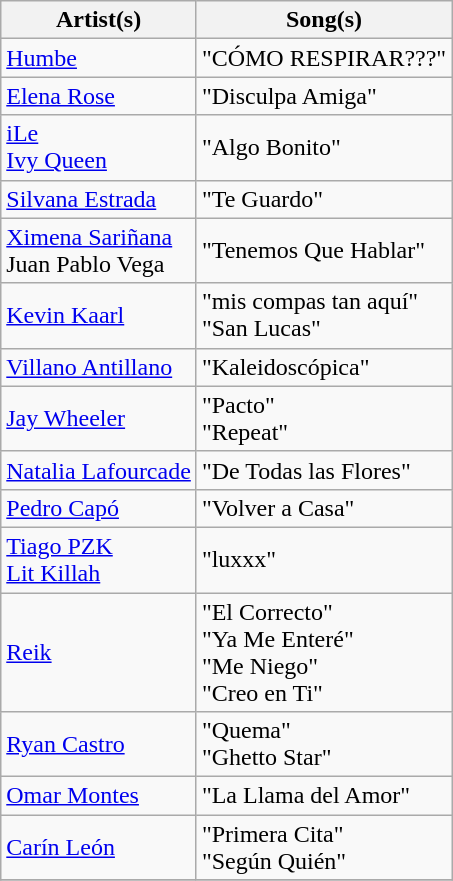<table class="wikitable">
<tr>
<th scope="col">Artist(s)</th>
<th scope="col">Song(s)</th>
</tr>
<tr>
<td><a href='#'>Humbe</a></td>
<td>"CÓMO RESPIRAR???"</td>
</tr>
<tr>
<td><a href='#'>Elena Rose</a></td>
<td>"Disculpa Amiga"</td>
</tr>
<tr>
<td><a href='#'>iLe</a><br><a href='#'>Ivy Queen</a></td>
<td>"Algo Bonito"</td>
</tr>
<tr>
<td><a href='#'>Silvana Estrada</a></td>
<td>"Te Guardo"</td>
</tr>
<tr>
<td><a href='#'>Ximena Sariñana</a><br>Juan Pablo Vega</td>
<td>"Tenemos Que Hablar"</td>
</tr>
<tr>
<td><a href='#'>Kevin Kaarl</a></td>
<td>"mis compas tan aquí"<br>"San Lucas"</td>
</tr>
<tr>
<td><a href='#'>Villano Antillano</a></td>
<td>"Kaleidoscópica"</td>
</tr>
<tr>
<td><a href='#'>Jay Wheeler</a></td>
<td>"Pacto"<br>"Repeat"</td>
</tr>
<tr>
<td><a href='#'>Natalia Lafourcade</a></td>
<td>"De Todas las Flores"</td>
</tr>
<tr>
<td><a href='#'>Pedro Capó</a></td>
<td>"Volver a Casa"</td>
</tr>
<tr>
<td><a href='#'>Tiago PZK</a><br><a href='#'>Lit Killah</a></td>
<td>"luxxx"</td>
</tr>
<tr>
<td><a href='#'>Reik</a></td>
<td>"El Correcto"<br>"Ya Me Enteré"<br>"Me Niego"<br>"Creo en Ti"</td>
</tr>
<tr>
<td><a href='#'>Ryan Castro</a></td>
<td>"Quema"<br>"Ghetto Star"</td>
</tr>
<tr>
<td><a href='#'>Omar Montes</a></td>
<td>"La Llama del Amor"</td>
</tr>
<tr>
<td><a href='#'>Carín León</a></td>
<td>"Primera Cita"<br>"Según Quién"</td>
</tr>
<tr>
</tr>
</table>
